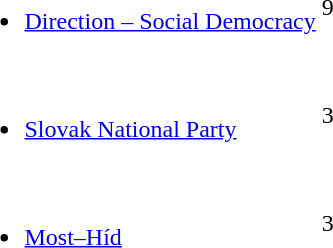<table>
<tr>
<td><br><ul><li><a href='#'>Direction – Social Democracy</a></li></ul></td>
<td><div>9</div></td>
</tr>
<tr>
<td><br><ul><li><a href='#'>Slovak National Party</a></li></ul></td>
<td><div>3</div></td>
</tr>
<tr>
<td><br><ul><li><a href='#'>Most–Híd</a></li></ul></td>
<td><div>3</div></td>
</tr>
</table>
